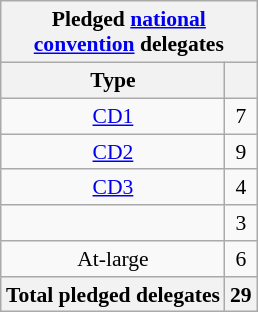<table class="wikitable sortable" style="font-size:90%;text-align:center;float:right;padding:5px;">
<tr>
<th colspan="2">Pledged <a href='#'>national<br>convention</a> delegates</th>
</tr>
<tr>
<th>Type</th>
<th></th>
</tr>
<tr>
<td><a href='#'>CD1</a></td>
<td>7</td>
</tr>
<tr>
<td><a href='#'>CD2</a></td>
<td>9</td>
</tr>
<tr>
<td><a href='#'>CD3</a></td>
<td>4</td>
</tr>
<tr>
<td></td>
<td>3</td>
</tr>
<tr>
<td>At-large</td>
<td>6</td>
</tr>
<tr>
<th>Total pledged delegates</th>
<th>29</th>
</tr>
</table>
